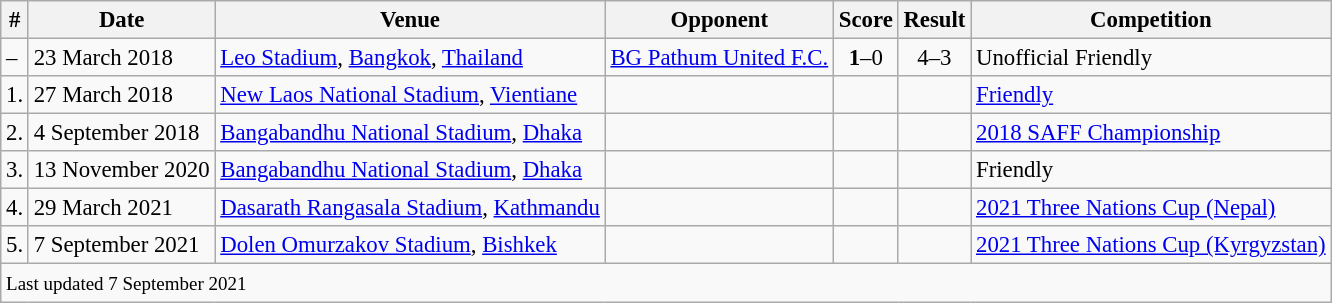<table class="wikitable" style="font-size:95%">
<tr>
<th>#</th>
<th>Date</th>
<th>Venue</th>
<th>Opponent</th>
<th>Score</th>
<th>Result</th>
<th>Competition</th>
</tr>
<tr>
<td>–</td>
<td>23 March 2018</td>
<td><a href='#'>Leo Stadium</a>, <a href='#'>Bangkok</a>, <a href='#'>Thailand</a></td>
<td> <a href='#'>BG Pathum United F.C.</a></td>
<td align=center><strong>1</strong>–0</td>
<td align=center>4–3</td>
<td>Unofficial Friendly</td>
</tr>
<tr>
<td>1.</td>
<td>27 March 2018</td>
<td><a href='#'>New Laos National Stadium</a>, <a href='#'>Vientiane</a></td>
<td></td>
<td></td>
<td></td>
<td><a href='#'>Friendly</a></td>
</tr>
<tr>
<td>2.</td>
<td>4 September 2018</td>
<td><a href='#'>Bangabandhu National Stadium</a>, <a href='#'>Dhaka</a></td>
<td></td>
<td></td>
<td></td>
<td><a href='#'>2018 SAFF Championship</a></td>
</tr>
<tr>
<td>3.</td>
<td>13 November 2020</td>
<td><a href='#'>Bangabandhu National Stadium</a>, <a href='#'>Dhaka</a></td>
<td></td>
<td></td>
<td></td>
<td>Friendly</td>
</tr>
<tr>
<td>4.</td>
<td>29 March 2021</td>
<td><a href='#'>Dasarath Rangasala Stadium</a>, <a href='#'>Kathmandu</a></td>
<td></td>
<td></td>
<td></td>
<td><a href='#'>2021 Three Nations Cup (Nepal)</a></td>
</tr>
<tr>
<td>5.</td>
<td>7 September 2021</td>
<td><a href='#'>Dolen Omurzakov Stadium</a>, <a href='#'>Bishkek</a></td>
<td></td>
<td></td>
<td></td>
<td><a href='#'>2021 Three Nations Cup (Kyrgyzstan)</a></td>
</tr>
<tr>
<td colspan="8"><small>Last updated 7 September 2021</small></td>
</tr>
</table>
